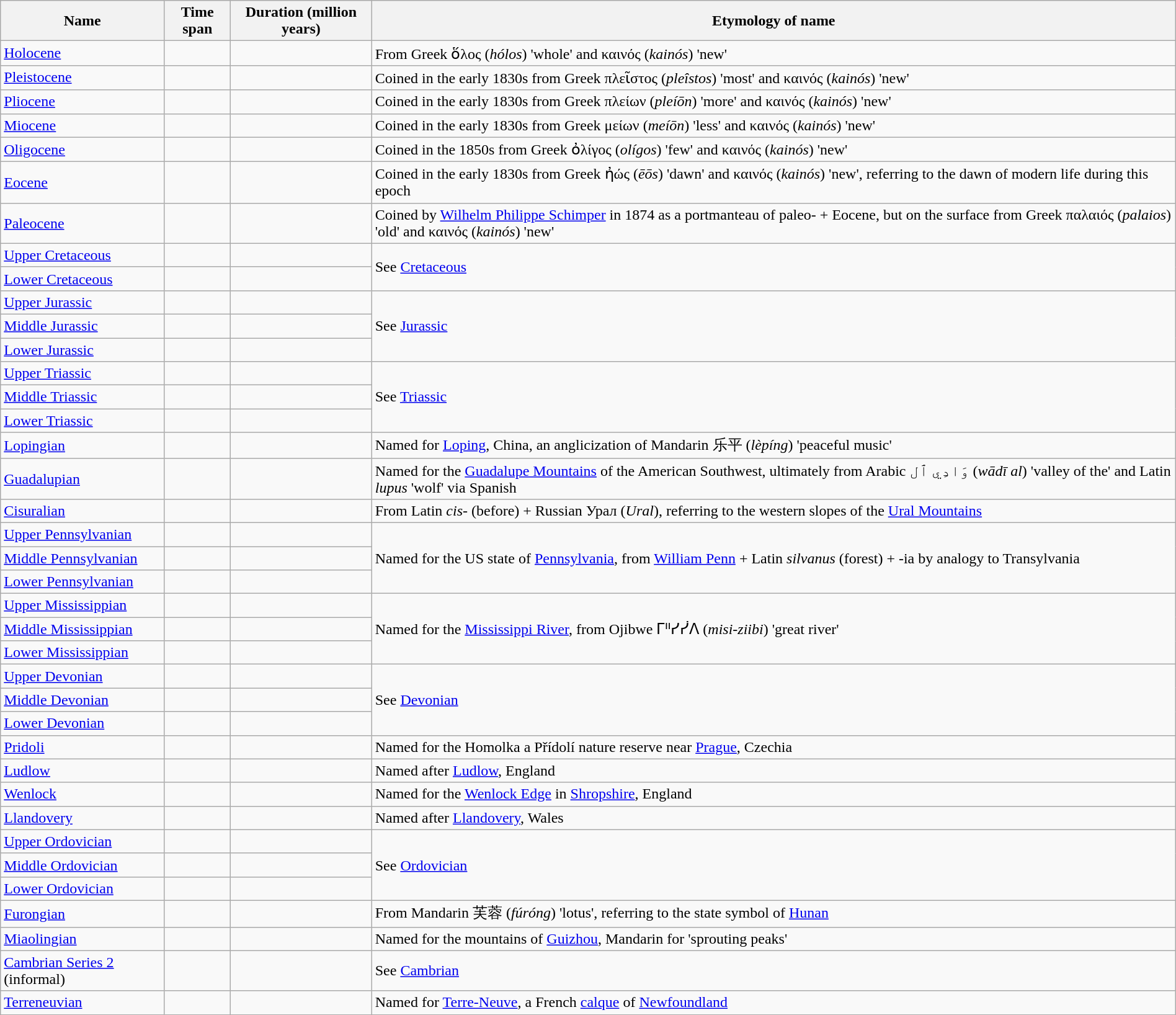<table class="wikitable mw-collapsible" style = "margin-left: auto; margin-right: auto; border: none;">
<tr>
<th>Name</th>
<th>Time span</th>
<th>Duration (million years)</th>
<th>Etymology of name</th>
</tr>
<tr>
<td><a href='#'>Holocene</a></td>
<td></td>
<td></td>
<td>From Greek ὅλος (<em>hólos</em>) 'whole' and καινός (<em>kainós</em>) 'new'</td>
</tr>
<tr>
<td><a href='#'>Pleistocene</a></td>
<td></td>
<td></td>
<td>Coined in the early 1830s from Greek πλεῖστος (<em>pleîstos</em>) 'most' and καινός (<em>kainós</em>) 'new'</td>
</tr>
<tr>
<td><a href='#'>Pliocene</a></td>
<td></td>
<td></td>
<td>Coined in the early 1830s from Greek πλείων (<em>pleíōn</em>) 'more' and καινός (<em>kainós</em>) 'new'</td>
</tr>
<tr>
<td><a href='#'>Miocene</a></td>
<td></td>
<td></td>
<td>Coined in the early 1830s from Greek μείων (<em>meíōn</em>) 'less' and καινός (<em>kainós</em>) 'new'</td>
</tr>
<tr>
<td><a href='#'>Oligocene</a></td>
<td></td>
<td></td>
<td>Coined in the 1850s from Greek ὀλίγος (<em>olígos</em>) 'few' and καινός (<em>kainós</em>) 'new'</td>
</tr>
<tr>
<td><a href='#'>Eocene</a></td>
<td></td>
<td></td>
<td>Coined in the early 1830s from Greek ἠώς (<em>ēōs</em>) 'dawn' and καινός (<em>kainós</em>) 'new', referring to the dawn of modern life during this epoch</td>
</tr>
<tr>
<td><a href='#'>Paleocene</a></td>
<td></td>
<td></td>
<td>Coined by <a href='#'>Wilhelm Philippe Schimper</a> in 1874 as a portmanteau of paleo- + Eocene, but on the surface from Greek παλαιός (<em>palaios</em>) 'old' and καινός (<em>kainós</em>) 'new'</td>
</tr>
<tr>
<td><a href='#'>Upper Cretaceous</a></td>
<td></td>
<td></td>
<td rowspan="2">See <a href='#'>Cretaceous</a></td>
</tr>
<tr>
<td><a href='#'>Lower Cretaceous</a></td>
<td></td>
<td></td>
</tr>
<tr>
<td><a href='#'>Upper Jurassic</a><br></td>
<td></td>
<td></td>
<td rowspan="3">See <a href='#'>Jurassic</a></td>
</tr>
<tr>
<td><a href='#'>Middle Jurassic</a></td>
<td></td>
<td></td>
</tr>
<tr>
<td><a href='#'>Lower Jurassic</a><br></td>
<td></td>
<td></td>
</tr>
<tr>
<td><a href='#'>Upper Triassic</a></td>
<td></td>
<td></td>
<td rowspan="3">See <a href='#'>Triassic</a></td>
</tr>
<tr>
<td><a href='#'>Middle Triassic</a><br></td>
<td></td>
<td></td>
</tr>
<tr>
<td><a href='#'>Lower Triassic</a></td>
<td></td>
<td></td>
</tr>
<tr>
<td><a href='#'>Lopingian</a></td>
<td></td>
<td></td>
<td>Named for <a href='#'>Loping</a>, China, an anglicization of Mandarin 乐平 (<em>lèpíng</em>) 'peaceful music'</td>
</tr>
<tr>
<td><a href='#'>Guadalupian</a></td>
<td></td>
<td></td>
<td>Named for the <a href='#'>Guadalupe Mountains</a> of the American Southwest, ultimately from Arabic وَادِي ٱل (<em>wādī al</em>) 'valley of the' and Latin <em>lupus</em> 'wolf' via Spanish</td>
</tr>
<tr>
<td><a href='#'>Cisuralian</a></td>
<td></td>
<td></td>
<td>From Latin <em>cis-</em> (before) + Russian Урал (<em>Ural</em>), referring to the western slopes of the <a href='#'>Ural Mountains</a></td>
</tr>
<tr>
<td><a href='#'>Upper Pennsylvanian</a></td>
<td></td>
<td></td>
<td rowspan="3">Named for the US state of <a href='#'>Pennsylvania</a>, from <a href='#'>William Penn</a> + Latin <em>silvanus</em> (forest) + -ia by analogy to Transylvania</td>
</tr>
<tr>
<td><a href='#'>Middle Pennsylvanian</a></td>
<td></td>
<td></td>
</tr>
<tr>
<td><a href='#'>Lower Pennsylvanian</a></td>
<td></td>
<td></td>
</tr>
<tr>
<td><a href='#'>Upper Mississippian</a></td>
<td></td>
<td></td>
<td rowspan="3">Named for the <a href='#'>Mississippi River</a>, from Ojibwe ᒥᐦᓯᓰᐱ (<em>misi-ziibi</em>) 'great river'</td>
</tr>
<tr>
<td><a href='#'>Middle Mississippian</a></td>
<td></td>
<td></td>
</tr>
<tr>
<td><a href='#'>Lower Mississippian</a></td>
<td></td>
<td></td>
</tr>
<tr>
<td><a href='#'>Upper Devonian</a></td>
<td></td>
<td></td>
<td rowspan="3">See <a href='#'>Devonian</a></td>
</tr>
<tr>
<td><a href='#'>Middle Devonian</a></td>
<td></td>
<td></td>
</tr>
<tr>
<td><a href='#'>Lower Devonian</a></td>
<td></td>
<td></td>
</tr>
<tr>
<td><a href='#'>Pridoli</a></td>
<td></td>
<td></td>
<td>Named for the Homolka a Přídolí nature reserve near <a href='#'>Prague</a>, Czechia</td>
</tr>
<tr>
<td><a href='#'>Ludlow</a></td>
<td></td>
<td></td>
<td>Named after <a href='#'>Ludlow</a>, England</td>
</tr>
<tr>
<td><a href='#'>Wenlock</a></td>
<td></td>
<td></td>
<td>Named for the <a href='#'>Wenlock Edge</a> in <a href='#'>Shropshire</a>, England</td>
</tr>
<tr>
<td><a href='#'>Llandovery</a></td>
<td></td>
<td></td>
<td>Named after <a href='#'>Llandovery</a>, Wales</td>
</tr>
<tr>
<td><a href='#'>Upper Ordovician</a></td>
<td></td>
<td></td>
<td rowspan="3">See <a href='#'>Ordovician</a></td>
</tr>
<tr>
<td><a href='#'>Middle Ordovician</a></td>
<td></td>
<td></td>
</tr>
<tr>
<td><a href='#'>Lower Ordovician</a></td>
<td></td>
<td></td>
</tr>
<tr>
<td><a href='#'>Furongian</a></td>
<td></td>
<td></td>
<td>From Mandarin 芙蓉 (<em>fúróng</em>) 'lotus', referring to the state symbol of <a href='#'>Hunan</a></td>
</tr>
<tr>
<td><a href='#'>Miaolingian</a></td>
<td></td>
<td></td>
<td>Named for the  mountains of <a href='#'>Guizhou</a>, Mandarin for 'sprouting peaks'</td>
</tr>
<tr>
<td><a href='#'>Cambrian Series 2</a> (informal)</td>
<td></td>
<td></td>
<td>See <a href='#'>Cambrian</a></td>
</tr>
<tr>
<td><a href='#'>Terreneuvian</a></td>
<td></td>
<td></td>
<td>Named for <a href='#'>Terre-Neuve</a>, a French <a href='#'>calque</a> of <a href='#'>Newfoundland</a></td>
</tr>
</table>
